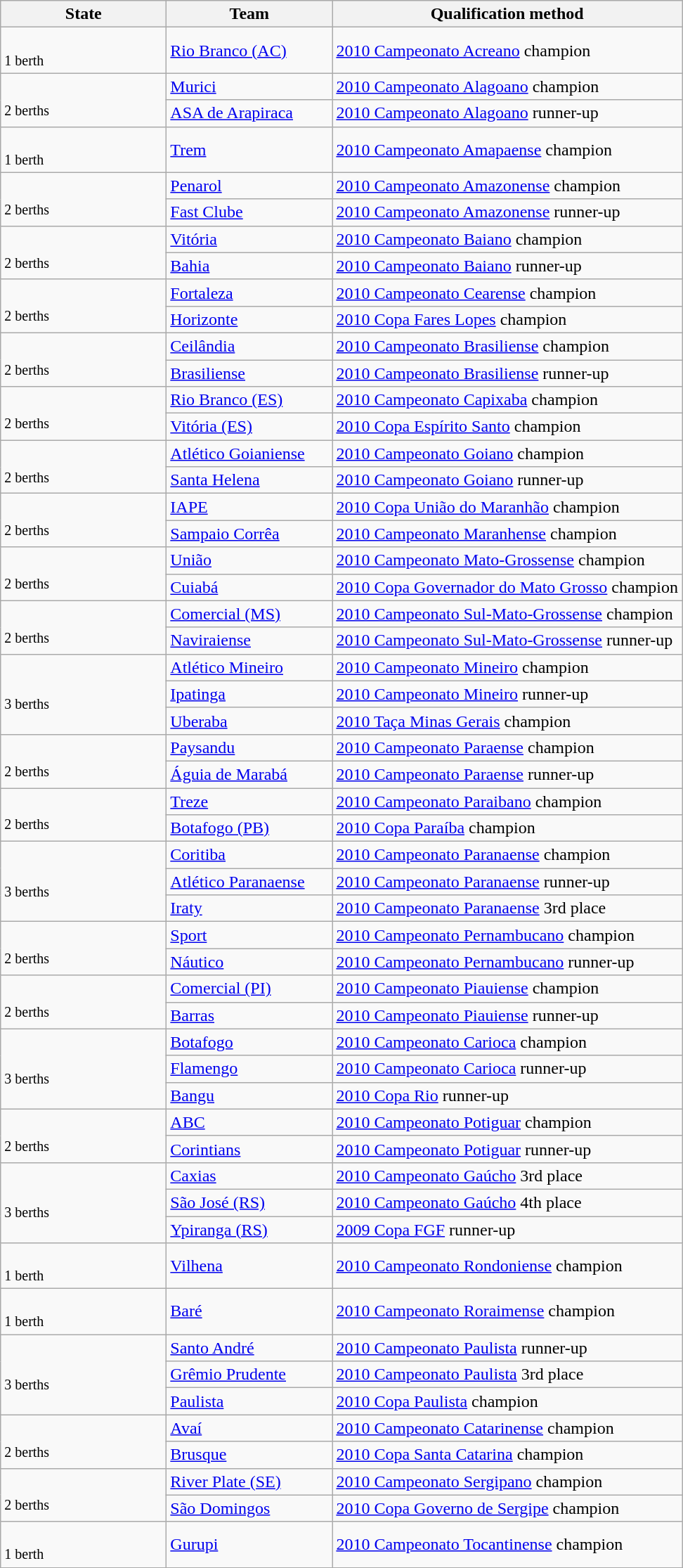<table class="wikitable">
<tr>
<th width=150>State</th>
<th width=150>Team</th>
<th>Qualification method</th>
</tr>
<tr>
<td rowspan="1"> <br><small>1 berth</small></td>
<td><a href='#'>Rio Branco (AC)</a></td>
<td><a href='#'>2010 Campeonato Acreano</a> champion</td>
</tr>
<tr>
<td rowspan="2"> <br><small>2 berths</small></td>
<td><a href='#'>Murici</a></td>
<td><a href='#'>2010 Campeonato Alagoano</a> champion</td>
</tr>
<tr>
<td><a href='#'>ASA de Arapiraca</a></td>
<td><a href='#'>2010 Campeonato Alagoano</a> runner-up</td>
</tr>
<tr>
<td rowspan="1"> <br><small>1 berth</small></td>
<td><a href='#'>Trem</a></td>
<td><a href='#'>2010 Campeonato Amapaense</a> champion</td>
</tr>
<tr>
<td rowspan="2"> <br><small>2 berths</small></td>
<td><a href='#'>Penarol</a></td>
<td><a href='#'>2010 Campeonato Amazonense</a> champion</td>
</tr>
<tr>
<td><a href='#'>Fast Clube</a></td>
<td><a href='#'>2010 Campeonato Amazonense</a> runner-up</td>
</tr>
<tr>
<td rowspan="2"> <br><small>2 berths</small></td>
<td><a href='#'>Vitória</a></td>
<td><a href='#'>2010 Campeonato Baiano</a> champion</td>
</tr>
<tr>
<td><a href='#'>Bahia</a></td>
<td><a href='#'>2010 Campeonato Baiano</a> runner-up</td>
</tr>
<tr>
<td rowspan="2"> <br><small>2 berths</small></td>
<td><a href='#'>Fortaleza</a></td>
<td><a href='#'>2010 Campeonato Cearense</a> champion</td>
</tr>
<tr>
<td><a href='#'>Horizonte</a></td>
<td><a href='#'>2010 Copa Fares Lopes</a> champion</td>
</tr>
<tr>
<td rowspan="2"> <br><small>2 berths</small></td>
<td><a href='#'>Ceilândia</a></td>
<td><a href='#'>2010 Campeonato Brasiliense</a> champion</td>
</tr>
<tr>
<td><a href='#'>Brasiliense</a></td>
<td><a href='#'>2010 Campeonato Brasiliense</a> runner-up</td>
</tr>
<tr>
<td rowspan="2"> <br><small>2 berths</small></td>
<td><a href='#'>Rio Branco (ES)</a></td>
<td><a href='#'>2010 Campeonato Capixaba</a> champion</td>
</tr>
<tr>
<td><a href='#'>Vitória (ES)</a></td>
<td><a href='#'>2010 Copa Espírito Santo</a> champion</td>
</tr>
<tr>
<td rowspan="2"> <br><small>2 berths</small></td>
<td><a href='#'>Atlético Goianiense</a></td>
<td><a href='#'>2010 Campeonato Goiano</a> champion</td>
</tr>
<tr>
<td><a href='#'>Santa Helena</a></td>
<td><a href='#'>2010 Campeonato Goiano</a> runner-up</td>
</tr>
<tr>
<td rowspan="2"> <br><small>2 berths</small></td>
<td><a href='#'>IAPE</a></td>
<td><a href='#'>2010 Copa União do Maranhão</a> champion</td>
</tr>
<tr>
<td><a href='#'>Sampaio Corrêa</a></td>
<td><a href='#'>2010 Campeonato Maranhense</a> champion</td>
</tr>
<tr>
<td rowspan="2"> <br><small>2 berths</small></td>
<td><a href='#'>União</a></td>
<td><a href='#'>2010 Campeonato Mato-Grossense</a> champion</td>
</tr>
<tr>
<td><a href='#'>Cuiabá</a></td>
<td><a href='#'>2010 Copa Governador do Mato Grosso</a> champion</td>
</tr>
<tr>
<td rowspan="2"> <br><small>2 berths</small></td>
<td><a href='#'>Comercial (MS)</a></td>
<td><a href='#'>2010 Campeonato Sul-Mato-Grossense</a> champion</td>
</tr>
<tr>
<td><a href='#'>Naviraiense</a></td>
<td><a href='#'>2010 Campeonato Sul-Mato-Grossense</a> runner-up</td>
</tr>
<tr>
<td rowspan="3"> <br><small>3 berths</small></td>
<td><a href='#'>Atlético Mineiro</a></td>
<td><a href='#'>2010 Campeonato Mineiro</a> champion</td>
</tr>
<tr>
<td><a href='#'>Ipatinga</a></td>
<td><a href='#'>2010 Campeonato Mineiro</a> runner-up</td>
</tr>
<tr>
<td><a href='#'>Uberaba</a></td>
<td><a href='#'>2010 Taça Minas Gerais</a> champion</td>
</tr>
<tr>
<td rowspan="2"> <br><small>2 berths</small></td>
<td><a href='#'>Paysandu</a></td>
<td><a href='#'>2010 Campeonato Paraense</a> champion</td>
</tr>
<tr>
<td><a href='#'>Águia de Marabá</a></td>
<td><a href='#'>2010 Campeonato Paraense</a> runner-up</td>
</tr>
<tr>
<td rowspan="2"> <br><small>2 berths</small></td>
<td><a href='#'>Treze</a></td>
<td><a href='#'>2010 Campeonato Paraibano</a> champion</td>
</tr>
<tr>
<td><a href='#'>Botafogo (PB)</a></td>
<td><a href='#'>2010 Copa Paraíba</a> champion</td>
</tr>
<tr>
<td rowspan="3"> <br><small>3 berths</small></td>
<td><a href='#'>Coritiba</a></td>
<td><a href='#'>2010 Campeonato Paranaense</a> champion</td>
</tr>
<tr>
<td><a href='#'>Atlético Paranaense</a></td>
<td><a href='#'>2010 Campeonato Paranaense</a> runner-up</td>
</tr>
<tr>
<td><a href='#'>Iraty</a></td>
<td><a href='#'>2010 Campeonato Paranaense</a> 3rd place</td>
</tr>
<tr>
<td rowspan="2"> <br><small>2 berths</small></td>
<td><a href='#'>Sport</a></td>
<td><a href='#'>2010 Campeonato Pernambucano</a> champion</td>
</tr>
<tr>
<td><a href='#'>Náutico</a></td>
<td><a href='#'>2010 Campeonato Pernambucano</a> runner-up</td>
</tr>
<tr>
<td rowspan="2"> <br><small>2 berths</small></td>
<td><a href='#'>Comercial (PI)</a></td>
<td><a href='#'>2010 Campeonato Piauiense</a> champion</td>
</tr>
<tr>
<td><a href='#'>Barras</a></td>
<td><a href='#'>2010 Campeonato Piauiense</a> runner-up</td>
</tr>
<tr>
<td rowspan="3"> <br><small>3 berths</small></td>
<td><a href='#'>Botafogo</a></td>
<td><a href='#'>2010 Campeonato Carioca</a> champion</td>
</tr>
<tr>
<td><a href='#'>Flamengo</a></td>
<td><a href='#'>2010 Campeonato Carioca</a> runner-up</td>
</tr>
<tr>
<td><a href='#'>Bangu</a></td>
<td><a href='#'>2010 Copa Rio</a> runner-up</td>
</tr>
<tr>
<td rowspan="2"> <br><small>2 berths</small></td>
<td><a href='#'>ABC</a></td>
<td><a href='#'>2010 Campeonato Potiguar</a> champion</td>
</tr>
<tr>
<td><a href='#'>Corintians</a></td>
<td><a href='#'>2010 Campeonato Potiguar</a> runner-up</td>
</tr>
<tr>
<td rowspan="3"> <br><small>3 berths</small></td>
<td><a href='#'>Caxias</a></td>
<td><a href='#'>2010 Campeonato Gaúcho</a> 3rd place</td>
</tr>
<tr>
<td><a href='#'>São José (RS)</a></td>
<td><a href='#'>2010 Campeonato Gaúcho</a> 4th place</td>
</tr>
<tr>
<td><a href='#'>Ypiranga (RS)</a></td>
<td><a href='#'>2009 Copa FGF</a> runner-up</td>
</tr>
<tr>
<td rowspan="1"> <br><small>1 berth</small></td>
<td><a href='#'>Vilhena</a></td>
<td><a href='#'>2010 Campeonato Rondoniense</a> champion</td>
</tr>
<tr>
<td rowspan="1"> <br><small>1 berth</small></td>
<td><a href='#'>Baré</a></td>
<td><a href='#'>2010 Campeonato Roraimense</a> champion</td>
</tr>
<tr>
<td rowspan="3"> <br><small>3 berths</small></td>
<td><a href='#'>Santo André</a></td>
<td><a href='#'>2010 Campeonato Paulista</a> runner-up</td>
</tr>
<tr>
<td><a href='#'>Grêmio Prudente</a></td>
<td><a href='#'>2010 Campeonato Paulista</a> 3rd place</td>
</tr>
<tr>
<td><a href='#'>Paulista</a></td>
<td><a href='#'>2010 Copa Paulista</a> champion</td>
</tr>
<tr>
<td rowspan="2"> <br><small>2 berths</small></td>
<td><a href='#'>Avaí</a></td>
<td><a href='#'>2010 Campeonato Catarinense</a> champion</td>
</tr>
<tr>
<td><a href='#'>Brusque</a></td>
<td><a href='#'>2010 Copa Santa Catarina</a> champion</td>
</tr>
<tr>
<td rowspan="2"> <br><small>2 berths</small></td>
<td><a href='#'>River Plate (SE)</a></td>
<td><a href='#'>2010 Campeonato Sergipano</a> champion</td>
</tr>
<tr>
<td><a href='#'>São Domingos</a></td>
<td><a href='#'>2010 Copa Governo de Sergipe</a> champion</td>
</tr>
<tr>
<td rowspan="1"> <br><small>1 berth</small></td>
<td><a href='#'>Gurupi</a></td>
<td><a href='#'>2010 Campeonato Tocantinense</a> champion</td>
</tr>
</table>
